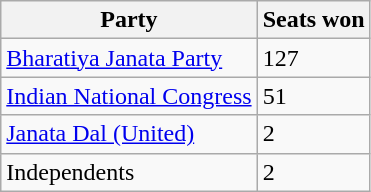<table class="wikitable sortable">
<tr>
<th>Party</th>
<th>Seats won</th>
</tr>
<tr>
<td><a href='#'>Bharatiya Janata Party</a></td>
<td>127</td>
</tr>
<tr>
<td><a href='#'>Indian National Congress</a></td>
<td>51</td>
</tr>
<tr>
<td><a href='#'>Janata Dal (United)</a></td>
<td>2</td>
</tr>
<tr>
<td>Independents</td>
<td>2</td>
</tr>
</table>
